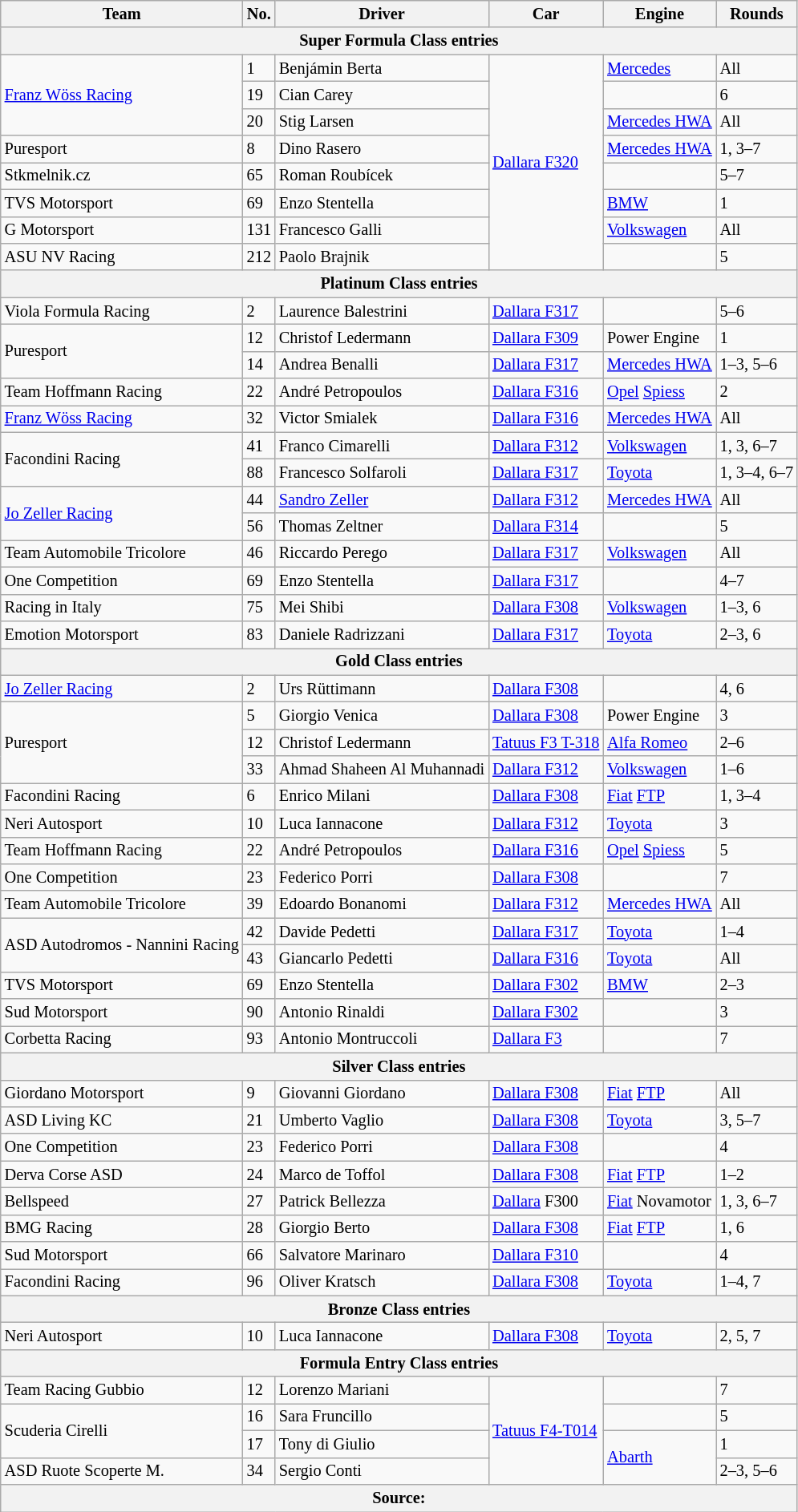<table class="wikitable" style="font-size:85%">
<tr>
<th>Team</th>
<th>No.</th>
<th>Driver</th>
<th>Car</th>
<th>Engine</th>
<th>Rounds</th>
</tr>
<tr>
<th colspan="6">Super Formula Class entries</th>
</tr>
<tr>
<td rowspan="3"> <a href='#'>Franz Wöss Racing</a></td>
<td>1</td>
<td> Benjámin Berta</td>
<td rowspan="8"><a href='#'>Dallara F320</a></td>
<td><a href='#'>Mercedes</a></td>
<td>All</td>
</tr>
<tr>
<td>19</td>
<td> Cian Carey</td>
<td></td>
<td>6</td>
</tr>
<tr>
<td>20</td>
<td> Stig Larsen</td>
<td><a href='#'>Mercedes HWA</a></td>
<td>All</td>
</tr>
<tr>
<td> Puresport</td>
<td>8</td>
<td> Dino Rasero</td>
<td><a href='#'>Mercedes HWA</a></td>
<td>1, 3–7</td>
</tr>
<tr>
<td> Stkmelnik.cz</td>
<td>65</td>
<td> Roman Roubícek</td>
<td></td>
<td>5–7</td>
</tr>
<tr>
<td> TVS Motorsport</td>
<td>69</td>
<td> Enzo Stentella</td>
<td><a href='#'>BMW</a></td>
<td>1</td>
</tr>
<tr>
<td> G Motorsport</td>
<td>131</td>
<td> Francesco Galli</td>
<td><a href='#'>Volkswagen</a></td>
<td>All</td>
</tr>
<tr>
<td> ASU NV Racing</td>
<td>212</td>
<td> Paolo Brajnik</td>
<td></td>
<td>5</td>
</tr>
<tr>
<th colspan="6">Platinum Class entries</th>
</tr>
<tr>
<td> Viola Formula Racing</td>
<td>2</td>
<td> Laurence Balestrini</td>
<td><a href='#'>Dallara F317</a></td>
<td></td>
<td>5–6</td>
</tr>
<tr>
<td rowspan="2"> Puresport</td>
<td>12</td>
<td> Christof Ledermann</td>
<td><a href='#'>Dallara F309</a></td>
<td>Power Engine</td>
<td>1</td>
</tr>
<tr>
<td>14</td>
<td> Andrea Benalli</td>
<td><a href='#'>Dallara F317</a></td>
<td><a href='#'>Mercedes HWA</a></td>
<td>1–3, 5–6</td>
</tr>
<tr>
<td> Team Hoffmann Racing</td>
<td>22</td>
<td> André Petropoulos</td>
<td><a href='#'>Dallara F316</a></td>
<td><a href='#'>Opel</a> <a href='#'>Spiess</a></td>
<td>2</td>
</tr>
<tr>
<td> <a href='#'>Franz Wöss Racing</a></td>
<td>32</td>
<td> Victor Smialek</td>
<td><a href='#'>Dallara F316</a></td>
<td><a href='#'>Mercedes HWA</a></td>
<td>All</td>
</tr>
<tr>
<td rowspan="2"> Facondini Racing</td>
<td>41</td>
<td> Franco Cimarelli</td>
<td><a href='#'>Dallara F312</a></td>
<td><a href='#'>Volkswagen</a></td>
<td>1, 3, 6–7</td>
</tr>
<tr>
<td>88</td>
<td> Francesco Solfaroli</td>
<td><a href='#'>Dallara F317</a></td>
<td><a href='#'>Toyota</a></td>
<td>1, 3–4, 6–7</td>
</tr>
<tr>
<td rowspan="2"> <a href='#'>Jo Zeller Racing</a></td>
<td>44</td>
<td> <a href='#'>Sandro Zeller</a></td>
<td><a href='#'>Dallara F312</a></td>
<td><a href='#'>Mercedes HWA</a></td>
<td>All</td>
</tr>
<tr>
<td>56</td>
<td> Thomas Zeltner</td>
<td><a href='#'>Dallara F314</a></td>
<td></td>
<td>5</td>
</tr>
<tr>
<td> Team Automobile Tricolore</td>
<td>46</td>
<td> Riccardo Perego</td>
<td><a href='#'>Dallara F317</a></td>
<td><a href='#'>Volkswagen</a></td>
<td>All</td>
</tr>
<tr>
<td> One Competition</td>
<td>69</td>
<td> Enzo Stentella</td>
<td><a href='#'>Dallara F317</a></td>
<td></td>
<td>4–7</td>
</tr>
<tr>
<td> Racing in Italy</td>
<td>75</td>
<td> Mei Shibi</td>
<td><a href='#'>Dallara F308</a></td>
<td><a href='#'>Volkswagen</a></td>
<td>1–3, 6</td>
</tr>
<tr>
<td> Emotion Motorsport</td>
<td>83</td>
<td> Daniele Radrizzani</td>
<td><a href='#'>Dallara F317</a></td>
<td><a href='#'>Toyota</a></td>
<td>2–3, 6</td>
</tr>
<tr>
<th colspan="6">Gold Class entries</th>
</tr>
<tr>
<td> <a href='#'>Jo Zeller Racing</a></td>
<td>2</td>
<td> Urs Rüttimann</td>
<td><a href='#'>Dallara F308</a></td>
<td></td>
<td>4, 6</td>
</tr>
<tr>
<td rowspan="3"> Puresport</td>
<td>5</td>
<td> Giorgio Venica</td>
<td><a href='#'>Dallara F308</a></td>
<td>Power Engine</td>
<td>3</td>
</tr>
<tr>
<td>12</td>
<td> Christof Ledermann</td>
<td><a href='#'>Tatuus F3 T-318</a></td>
<td><a href='#'>Alfa Romeo</a></td>
<td>2–6</td>
</tr>
<tr>
<td>33</td>
<td> Ahmad Shaheen Al Muhannadi</td>
<td><a href='#'>Dallara F312</a></td>
<td><a href='#'>Volkswagen</a></td>
<td>1–6</td>
</tr>
<tr>
<td> Facondini Racing</td>
<td>6</td>
<td> Enrico Milani</td>
<td><a href='#'>Dallara F308</a></td>
<td><a href='#'>Fiat</a> <a href='#'>FTP</a></td>
<td>1, 3–4</td>
</tr>
<tr>
<td> Neri Autosport</td>
<td>10</td>
<td> Luca Iannacone</td>
<td><a href='#'>Dallara F312</a></td>
<td><a href='#'>Toyota</a></td>
<td>3</td>
</tr>
<tr>
<td> Team Hoffmann Racing</td>
<td>22</td>
<td> André Petropoulos</td>
<td><a href='#'>Dallara F316</a></td>
<td><a href='#'>Opel</a> <a href='#'>Spiess</a></td>
<td>5</td>
</tr>
<tr>
<td> One Competition</td>
<td>23</td>
<td> Federico Porri</td>
<td><a href='#'>Dallara F308</a></td>
<td></td>
<td>7</td>
</tr>
<tr>
<td> Team Automobile Tricolore</td>
<td>39</td>
<td> Edoardo Bonanomi</td>
<td><a href='#'>Dallara F312</a></td>
<td><a href='#'>Mercedes HWA</a></td>
<td>All</td>
</tr>
<tr>
<td rowspan="2"> ASD Autodromos - Nannini Racing</td>
<td>42</td>
<td> Davide Pedetti</td>
<td><a href='#'>Dallara F317</a></td>
<td><a href='#'>Toyota</a></td>
<td>1–4</td>
</tr>
<tr>
<td>43</td>
<td> Giancarlo Pedetti</td>
<td><a href='#'>Dallara F316</a></td>
<td><a href='#'>Toyota</a></td>
<td>All</td>
</tr>
<tr>
<td> TVS Motorsport</td>
<td>69</td>
<td> Enzo Stentella</td>
<td><a href='#'>Dallara F302</a></td>
<td><a href='#'>BMW</a></td>
<td>2–3</td>
</tr>
<tr>
<td> Sud Motorsport</td>
<td>90</td>
<td> Antonio Rinaldi</td>
<td><a href='#'>Dallara F302</a></td>
<td></td>
<td>3</td>
</tr>
<tr>
<td> Corbetta Racing</td>
<td>93</td>
<td> Antonio Montruccoli</td>
<td><a href='#'>Dallara F3</a></td>
<td></td>
<td>7</td>
</tr>
<tr>
<th colspan="6">Silver Class entries</th>
</tr>
<tr>
<td> Giordano Motorsport</td>
<td>9</td>
<td> Giovanni Giordano</td>
<td><a href='#'>Dallara F308</a></td>
<td><a href='#'>Fiat</a> <a href='#'>FTP</a></td>
<td>All</td>
</tr>
<tr>
<td> ASD Living KC</td>
<td>21</td>
<td> Umberto Vaglio</td>
<td><a href='#'>Dallara F308</a></td>
<td><a href='#'>Toyota</a></td>
<td>3, 5–7</td>
</tr>
<tr>
<td> One Competition</td>
<td>23</td>
<td> Federico Porri</td>
<td><a href='#'>Dallara F308</a></td>
<td></td>
<td>4</td>
</tr>
<tr>
<td> Derva Corse ASD</td>
<td>24</td>
<td> Marco de Toffol</td>
<td><a href='#'>Dallara F308</a></td>
<td><a href='#'>Fiat</a> <a href='#'>FTP</a></td>
<td>1–2</td>
</tr>
<tr>
<td> Bellspeed</td>
<td>27</td>
<td> Patrick Bellezza</td>
<td><a href='#'>Dallara</a> F300</td>
<td><a href='#'>Fiat</a> Novamotor</td>
<td>1, 3, 6–7</td>
</tr>
<tr>
<td> BMG Racing</td>
<td>28</td>
<td> Giorgio Berto</td>
<td><a href='#'>Dallara F308</a></td>
<td><a href='#'>Fiat</a> <a href='#'>FTP</a></td>
<td>1, 6</td>
</tr>
<tr>
<td> Sud Motorsport</td>
<td>66</td>
<td> Salvatore Marinaro</td>
<td><a href='#'>Dallara F310</a></td>
<td></td>
<td>4</td>
</tr>
<tr>
<td> Facondini Racing</td>
<td>96</td>
<td> Oliver Kratsch</td>
<td><a href='#'>Dallara F308</a></td>
<td><a href='#'>Toyota</a></td>
<td>1–4, 7</td>
</tr>
<tr>
<th colspan="6">Bronze Class entries</th>
</tr>
<tr>
<td> Neri Autosport</td>
<td>10</td>
<td> Luca Iannacone</td>
<td><a href='#'>Dallara F308</a></td>
<td><a href='#'>Toyota</a></td>
<td>2, 5, 7</td>
</tr>
<tr>
<th colspan="6">Formula Entry Class entries</th>
</tr>
<tr>
<td> Team Racing Gubbio</td>
<td>12</td>
<td> Lorenzo Mariani</td>
<td rowspan="4"><a href='#'>Tatuus F4-T014</a></td>
<td></td>
<td>7</td>
</tr>
<tr>
<td rowspan="2"> Scuderia Cirelli</td>
<td>16</td>
<td> Sara Fruncillo</td>
<td></td>
<td>5</td>
</tr>
<tr>
<td>17</td>
<td> Tony di Giulio</td>
<td rowspan="2"><a href='#'>Abarth</a></td>
<td>1</td>
</tr>
<tr>
<td> ASD Ruote Scoperte M.</td>
<td>34</td>
<td> Sergio Conti</td>
<td>2–3, 5–6</td>
</tr>
<tr>
<th colspan="6">Source: </th>
</tr>
</table>
